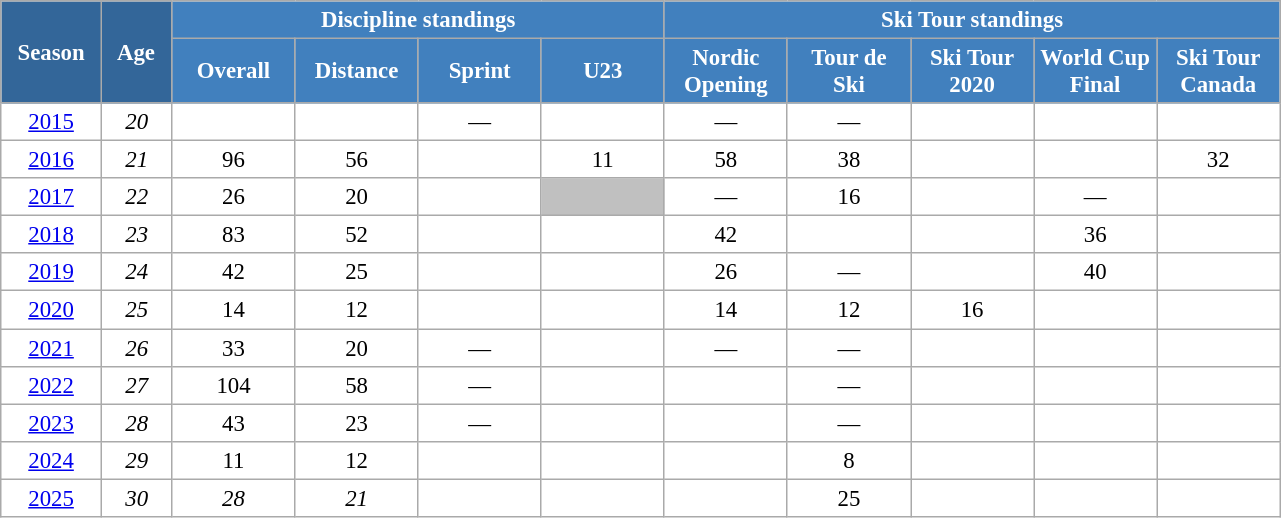<table class="wikitable" style="font-size:95%; text-align:center; border:grey solid 1px; border-collapse:collapse; background:#ffffff;">
<tr>
<th style="background-color:#369; color:white; width:60px;" rowspan="2"> Season </th>
<th style="background-color:#369; color:white; width:40px;" rowspan="2"> Age </th>
<th style="background-color:#4180be; color:white;" colspan="4">Discipline standings</th>
<th style="background-color:#4180be; color:white;" colspan="5">Ski Tour standings</th>
</tr>
<tr>
<th style="background-color:#4180be; color:white; width:75px;">Overall</th>
<th style="background-color:#4180be; color:white; width:75px;">Distance</th>
<th style="background-color:#4180be; color:white; width:75px;">Sprint</th>
<th style="background-color:#4180be; color:white; width:75px;">U23</th>
<th style="background-color:#4180be; color:white; width:75px;">Nordic<br>Opening</th>
<th style="background-color:#4180be; color:white; width:75px;">Tour de<br>Ski</th>
<th style="background-color:#4180be; color:white; width:75px;">Ski Tour<br>2020</th>
<th style="background-color:#4180be; color:white; width:75px;">World Cup<br>Final</th>
<th style="background-color:#4180be; color:white; width:75px;">Ski Tour<br>Canada</th>
</tr>
<tr>
<td><a href='#'>2015</a></td>
<td><em>20</em></td>
<td></td>
<td></td>
<td>—</td>
<td></td>
<td>—</td>
<td>—</td>
<td></td>
<td></td>
<td></td>
</tr>
<tr>
<td><a href='#'>2016</a></td>
<td><em>21</em></td>
<td>96</td>
<td>56</td>
<td></td>
<td>11</td>
<td>58</td>
<td>38</td>
<td></td>
<td></td>
<td>32</td>
</tr>
<tr>
<td><a href='#'>2017</a></td>
<td><em>22</em></td>
<td>26</td>
<td>20</td>
<td></td>
<td style="background:silver;"></td>
<td>—</td>
<td>16</td>
<td></td>
<td>—</td>
<td></td>
</tr>
<tr>
<td><a href='#'>2018</a></td>
<td><em>23</em></td>
<td>83</td>
<td>52</td>
<td></td>
<td></td>
<td>42</td>
<td></td>
<td></td>
<td>36</td>
<td></td>
</tr>
<tr>
<td><a href='#'>2019</a></td>
<td><em>24</em></td>
<td>42</td>
<td>25</td>
<td></td>
<td></td>
<td>26</td>
<td>—</td>
<td></td>
<td>40</td>
<td></td>
</tr>
<tr>
<td><a href='#'>2020</a></td>
<td><em>25</em></td>
<td>14</td>
<td>12</td>
<td></td>
<td></td>
<td>14</td>
<td>12</td>
<td>16</td>
<td></td>
<td></td>
</tr>
<tr>
<td><a href='#'>2021</a></td>
<td><em>26</em></td>
<td>33</td>
<td>20</td>
<td>—</td>
<td></td>
<td>—</td>
<td>—</td>
<td></td>
<td></td>
<td></td>
</tr>
<tr>
<td><a href='#'>2022</a></td>
<td><em>27</em></td>
<td>104</td>
<td>58</td>
<td>—</td>
<td></td>
<td></td>
<td>—</td>
<td></td>
<td></td>
<td></td>
</tr>
<tr>
<td><a href='#'>2023</a></td>
<td><em>28</em></td>
<td>43</td>
<td>23</td>
<td>—</td>
<td></td>
<td></td>
<td>—</td>
<td></td>
<td></td>
<td></td>
</tr>
<tr>
<td><a href='#'>2024</a></td>
<td><em>29</em></td>
<td>11</td>
<td>12</td>
<td></td>
<td></td>
<td></td>
<td>8</td>
<td></td>
<td></td>
<td></td>
</tr>
<tr>
<td><a href='#'>2025</a></td>
<td><em>30</em></td>
<td><em>28</em></td>
<td><em>21</em></td>
<td></td>
<td></td>
<td></td>
<td>25</td>
<td></td>
<td></td>
<td></td>
</tr>
</table>
